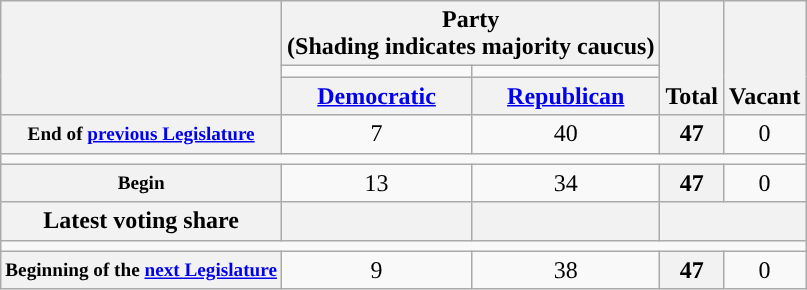<table class=wikitable style="text-align:center">
<tr style="vertical-align:bottom;">
<th rowspan=3></th>
<th colspan=2>Party <div>(Shading indicates majority caucus)</div></th>
<th rowspan=3>Total</th>
<th rowspan=3>Vacant</th>
</tr>
<tr style="height:5px">
<td style="background-color:"></td>
<td style="background-color:"></td>
</tr>
<tr>
<th><a href='#'>Democratic</a></th>
<th><a href='#'>Republican</a></th>
</tr>
<tr>
<th style="white-space:nowrap; font-size:80%;">End of <a href='#'>previous Legislature</a></th>
<td>7</td>
<td>40</td>
<th>47</th>
<td>0</td>
</tr>
<tr>
<td colspan=6></td>
</tr>
<tr>
<th style="font-size:80%">Begin</th>
<td>13</td>
<td>34</td>
<th>47</th>
<td>0</td>
</tr>
<tr>
<th>Latest voting share</th>
<th></th>
<th></th>
<th colspan=2></th>
</tr>
<tr>
<td colspan=6></td>
</tr>
<tr>
<th style="white-space:nowrap; font-size:80%;">Beginning of the <a href='#'>next Legislature</a></th>
<td>9</td>
<td>38</td>
<th>47</th>
<td>0</td>
</tr>
</table>
